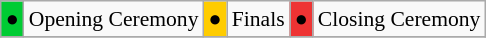<table class="wikitable" style="margin:0.5em auto; font-size:90%;">
<tr>
<td bgcolor=#00cc33>●</td>
<td>Opening Ceremony</td>
<td bgcolor=#ffcc00>●</td>
<td>Finals</td>
<td bgcolor=#ee3333>●</td>
<td>Closing Ceremony</td>
</tr>
<tr>
</tr>
</table>
